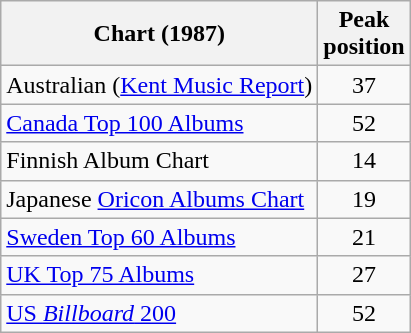<table class="wikitable sortable">
<tr>
<th align="left">Chart (1987)</th>
<th align="left">Peak<br>position</th>
</tr>
<tr>
<td align="left">Australian (<a href='#'>Kent Music Report</a>)</td>
<td align="center">37</td>
</tr>
<tr>
<td align="left"><a href='#'>Canada Top 100 Albums</a></td>
<td align="center">52</td>
</tr>
<tr>
<td>Finnish Album Chart</td>
<td align="center">14</td>
</tr>
<tr>
<td align="left">Japanese <a href='#'>Oricon Albums Chart</a></td>
<td align="center">19</td>
</tr>
<tr>
<td align="left"><a href='#'>Sweden Top 60 Albums</a></td>
<td align="center">21</td>
</tr>
<tr>
<td align="left"><a href='#'>UK Top 75 Albums</a></td>
<td align="center">27</td>
</tr>
<tr>
<td align="left"><a href='#'>US <em>Billboard</em> 200</a></td>
<td align="center">52</td>
</tr>
</table>
